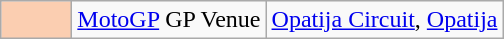<table class="wikitable">
<tr>
<td width=40px align=center style="background-color:#FBCEB1"></td>
<td><a href='#'>MotoGP</a> GP Venue</td>
<td><a href='#'>Opatija Circuit</a>, <a href='#'>Opatija</a></td>
</tr>
</table>
